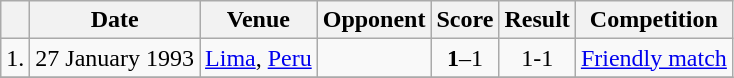<table class="wikitable">
<tr>
<th></th>
<th>Date</th>
<th>Venue</th>
<th>Opponent</th>
<th>Score</th>
<th>Result</th>
<th>Competition</th>
</tr>
<tr>
<td align="center">1.</td>
<td>27 January 1993</td>
<td><a href='#'>Lima</a>, <a href='#'>Peru</a></td>
<td></td>
<td align="center"><strong>1</strong>–1</td>
<td align="center">1-1</td>
<td><a href='#'>Friendly match</a></td>
</tr>
<tr>
</tr>
</table>
